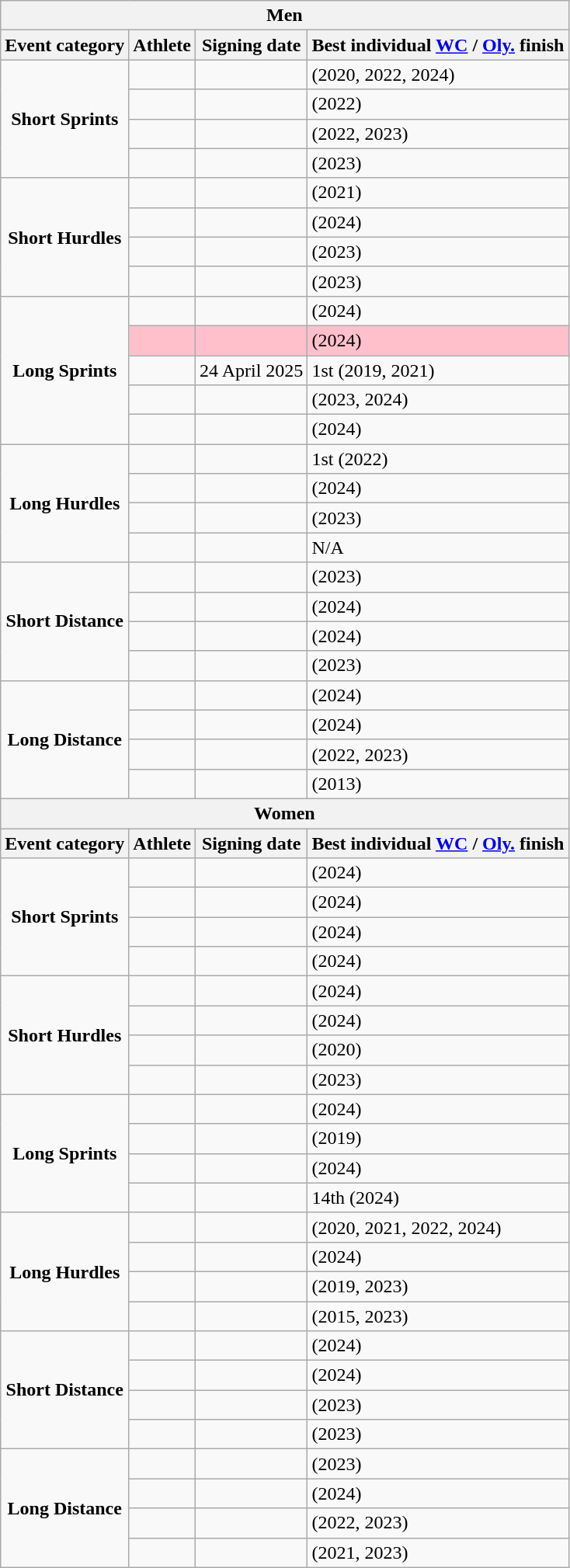<table class="wikitable sortable">
<tr>
<th colspan="4">Men</th>
</tr>
<tr>
<th>Event category</th>
<th>Athlete</th>
<th>Signing date</th>
<th>Best individual <a href='#'>WC</a> / <a href='#'>Oly.</a> finish</th>
</tr>
<tr>
<td rowspan="4" align="center"><strong>Short Sprints</strong></td>
<td></td>
<td></td>
<td> (2020, 2022, 2024)</td>
</tr>
<tr>
<td></td>
<td></td>
<td> (2022)</td>
</tr>
<tr>
<td></td>
<td></td>
<td> (2022, 2023)</td>
</tr>
<tr>
<td></td>
<td></td>
<td> (2023)</td>
</tr>
<tr>
<td rowspan="4" align="center"><strong>Short Hurdles</strong></td>
<td></td>
<td></td>
<td> (2021)</td>
</tr>
<tr>
<td></td>
<td></td>
<td> (2024)</td>
</tr>
<tr>
<td></td>
<td></td>
<td> (2023)</td>
</tr>
<tr>
<td></td>
<td></td>
<td> (2023)</td>
</tr>
<tr>
<td rowspan="5" align="center"><strong>Long Sprints</strong></td>
<td></td>
<td></td>
<td> (2024)</td>
</tr>
<tr bgcolor=pink>
<td> </td>
<td></td>
<td> (2024)</td>
</tr>
<tr>
<td></td>
<td>24 April 2025</td>
<td>1st (2019, 2021)</td>
</tr>
<tr>
<td></td>
<td></td>
<td> (2023, 2024)</td>
</tr>
<tr>
<td></td>
<td></td>
<td> (2024)</td>
</tr>
<tr>
<td rowspan="4" align="center"><strong>Long Hurdles</strong></td>
<td></td>
<td></td>
<td>1st (2022)</td>
</tr>
<tr>
<td></td>
<td></td>
<td> (2024)</td>
</tr>
<tr>
<td></td>
<td></td>
<td> (2023)</td>
</tr>
<tr>
<td></td>
<td></td>
<td>N/A</td>
</tr>
<tr>
<td rowspan="4" align="center"><strong>Short Distance</strong></td>
<td></td>
<td></td>
<td> (2023)</td>
</tr>
<tr>
<td></td>
<td></td>
<td> (2024)</td>
</tr>
<tr>
<td></td>
<td></td>
<td> (2024)</td>
</tr>
<tr>
<td></td>
<td></td>
<td> (2023)</td>
</tr>
<tr>
<td rowspan="4" align="center"><strong>Long Distance</strong></td>
<td></td>
<td></td>
<td> (2024)</td>
</tr>
<tr>
<td></td>
<td></td>
<td> (2024)</td>
</tr>
<tr>
<td></td>
<td></td>
<td> (2022, 2023)</td>
</tr>
<tr>
<td></td>
<td></td>
<td> (2013)</td>
</tr>
<tr>
<th colspan="4">Women</th>
</tr>
<tr>
<th>Event category</th>
<th>Athlete</th>
<th>Signing date</th>
<th>Best individual <a href='#'>WC</a> / <a href='#'>Oly.</a> finish</th>
</tr>
<tr>
<td rowspan="4" align="center"><strong>Short Sprints</strong></td>
<td></td>
<td></td>
<td> (2024)</td>
</tr>
<tr>
<td></td>
<td></td>
<td> (2024)</td>
</tr>
<tr>
<td></td>
<td></td>
<td> (2024)</td>
</tr>
<tr>
<td></td>
<td></td>
<td> (2024)</td>
</tr>
<tr>
<td rowspan="4" align="center"><strong>Short Hurdles</strong></td>
<td></td>
<td></td>
<td> (2024)</td>
</tr>
<tr>
<td></td>
<td></td>
<td> (2024)</td>
</tr>
<tr>
<td></td>
<td></td>
<td> (2020)</td>
</tr>
<tr>
<td></td>
<td></td>
<td> (2023)</td>
</tr>
<tr>
<td rowspan="4" align="center"><strong>Long Sprints</strong></td>
<td></td>
<td></td>
<td> (2024)</td>
</tr>
<tr>
<td></td>
<td></td>
<td> (2019)</td>
</tr>
<tr>
<td></td>
<td></td>
<td> (2024)</td>
</tr>
<tr>
<td></td>
<td></td>
<td>14th  (2024)</td>
</tr>
<tr>
<td rowspan="4" align="center"><strong>Long Hurdles</strong></td>
<td></td>
<td></td>
<td> (2020, 2021, 2022, 2024)</td>
</tr>
<tr>
<td></td>
<td></td>
<td> (2024)</td>
</tr>
<tr>
<td></td>
<td></td>
<td> (2019, 2023)</td>
</tr>
<tr>
<td></td>
<td></td>
<td> (2015, 2023)</td>
</tr>
<tr>
<td rowspan="4" align="center"><strong>Short Distance</strong></td>
<td></td>
<td></td>
<td> (2024)</td>
</tr>
<tr>
<td></td>
<td></td>
<td> (2024)</td>
</tr>
<tr>
<td></td>
<td></td>
<td> (2023)</td>
</tr>
<tr>
<td></td>
<td></td>
<td> (2023)</td>
</tr>
<tr>
<td rowspan="4" align="center"><strong>Long Distance</strong></td>
<td></td>
<td></td>
<td> (2023)</td>
</tr>
<tr>
<td></td>
<td></td>
<td> (2024)</td>
</tr>
<tr>
<td></td>
<td></td>
<td> (2022, 2023)</td>
</tr>
<tr>
<td></td>
<td></td>
<td> (2021, 2023)</td>
</tr>
</table>
